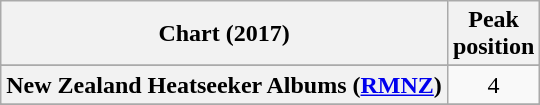<table class="wikitable sortable plainrowheaders" style="text-align:center">
<tr>
<th scope="col">Chart (2017)</th>
<th scope="col">Peak<br> position</th>
</tr>
<tr>
</tr>
<tr>
</tr>
<tr>
<th scope="row">New Zealand Heatseeker Albums (<a href='#'>RMNZ</a>)</th>
<td>4</td>
</tr>
<tr>
</tr>
<tr>
</tr>
</table>
